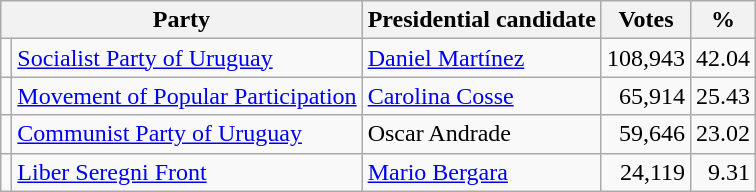<table class="wikitable" style="text-align:right">
<tr>
<th colspan="2">Party</th>
<th>Presidential candidate</th>
<th>Votes</th>
<th>%</th>
</tr>
<tr>
<td bgcolor= ></td>
<td align="left"><a href='#'>Socialist Party of Uruguay</a></td>
<td align="left"><a href='#'>Daniel Martínez</a></td>
<td>108,943</td>
<td>42.04</td>
</tr>
<tr>
<td bgcolor= ></td>
<td align="left"><a href='#'>Movement of Popular Participation</a></td>
<td align="left"><a href='#'>Carolina Cosse</a></td>
<td>65,914</td>
<td>25.43</td>
</tr>
<tr>
<td bgcolor= ></td>
<td align="left"><a href='#'>Communist Party of Uruguay</a></td>
<td align="left">Oscar Andrade</td>
<td>59,646</td>
<td>23.02</td>
</tr>
<tr>
<td bgcolor= ></td>
<td align="left"><a href='#'>Liber Seregni Front</a></td>
<td align="left"><a href='#'>Mario Bergara</a></td>
<td>24,119</td>
<td>9.31</td>
</tr>
</table>
